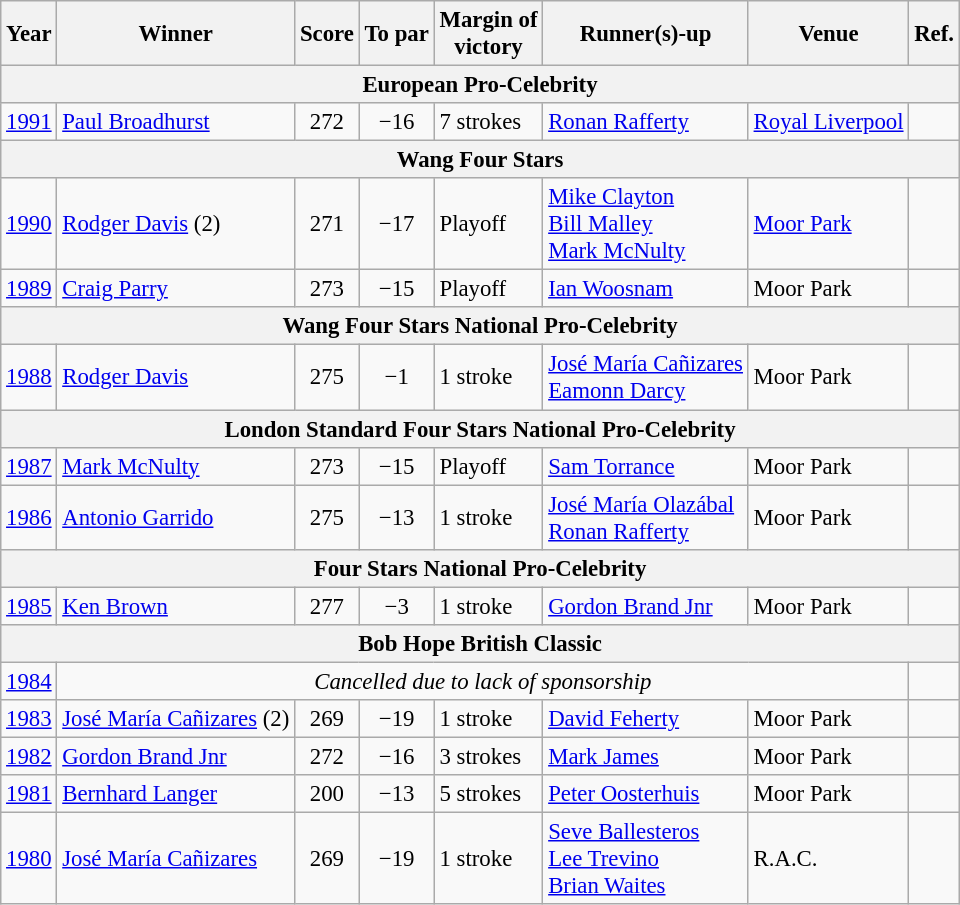<table class="wikitable" style="font-size:95%">
<tr>
<th>Year</th>
<th>Winner</th>
<th>Score</th>
<th>To par</th>
<th>Margin of<br>victory</th>
<th>Runner(s)-up</th>
<th>Venue</th>
<th>Ref.</th>
</tr>
<tr>
<th colspan=9>European Pro-Celebrity</th>
</tr>
<tr>
<td><a href='#'>1991</a></td>
<td> <a href='#'>Paul Broadhurst</a></td>
<td align=center>272</td>
<td align=center>−16</td>
<td>7 strokes</td>
<td> <a href='#'>Ronan Rafferty</a></td>
<td><a href='#'>Royal Liverpool</a></td>
<td></td>
</tr>
<tr>
<th colspan=9>Wang Four Stars</th>
</tr>
<tr>
<td><a href='#'>1990</a></td>
<td> <a href='#'>Rodger Davis</a> (2)</td>
<td align=center>271</td>
<td align=center>−17</td>
<td>Playoff</td>
<td> <a href='#'>Mike Clayton</a><br> <a href='#'>Bill Malley</a><br> <a href='#'>Mark McNulty</a></td>
<td><a href='#'>Moor Park</a></td>
<td></td>
</tr>
<tr>
<td><a href='#'>1989</a></td>
<td> <a href='#'>Craig Parry</a></td>
<td align=center>273</td>
<td align=center>−15</td>
<td>Playoff</td>
<td> <a href='#'>Ian Woosnam</a></td>
<td>Moor Park</td>
<td></td>
</tr>
<tr>
<th colspan=9>Wang Four Stars National Pro-Celebrity</th>
</tr>
<tr>
<td><a href='#'>1988</a></td>
<td> <a href='#'>Rodger Davis</a></td>
<td align=center>275</td>
<td align=center>−1</td>
<td>1 stroke</td>
<td> <a href='#'>José María Cañizares</a><br> <a href='#'>Eamonn Darcy</a></td>
<td>Moor Park</td>
<td></td>
</tr>
<tr>
<th colspan=9>London Standard Four Stars National Pro-Celebrity</th>
</tr>
<tr>
<td><a href='#'>1987</a></td>
<td> <a href='#'>Mark McNulty</a></td>
<td align=center>273</td>
<td align=center>−15</td>
<td>Playoff</td>
<td> <a href='#'>Sam Torrance</a></td>
<td>Moor Park</td>
<td></td>
</tr>
<tr>
<td><a href='#'>1986</a></td>
<td> <a href='#'>Antonio Garrido</a></td>
<td align=center>275</td>
<td align=center>−13</td>
<td>1 stroke</td>
<td> <a href='#'>José María Olazábal</a><br> <a href='#'>Ronan Rafferty</a></td>
<td>Moor Park</td>
<td></td>
</tr>
<tr>
<th colspan=9>Four Stars National Pro-Celebrity</th>
</tr>
<tr>
<td><a href='#'>1985</a></td>
<td> <a href='#'>Ken Brown</a></td>
<td align=center>277</td>
<td align=center>−3</td>
<td>1 stroke</td>
<td> <a href='#'>Gordon Brand Jnr</a></td>
<td>Moor Park</td>
<td></td>
</tr>
<tr>
<th colspan=9>Bob Hope British Classic</th>
</tr>
<tr>
<td><a href='#'>1984</a></td>
<td colspan=6 align=center><em>Cancelled due to lack of sponsorship</em></td>
<td></td>
</tr>
<tr>
<td><a href='#'>1983</a></td>
<td> <a href='#'>José María Cañizares</a> (2)</td>
<td align=center>269</td>
<td align=center>−19</td>
<td>1 stroke</td>
<td> <a href='#'>David Feherty</a></td>
<td>Moor Park</td>
<td></td>
</tr>
<tr>
<td><a href='#'>1982</a></td>
<td> <a href='#'>Gordon Brand Jnr</a></td>
<td align=center>272</td>
<td align=center>−16</td>
<td>3 strokes</td>
<td> <a href='#'>Mark James</a></td>
<td>Moor Park</td>
<td></td>
</tr>
<tr>
<td><a href='#'>1981</a></td>
<td> <a href='#'>Bernhard Langer</a></td>
<td align=center>200</td>
<td align=center>−13</td>
<td>5 strokes</td>
<td> <a href='#'>Peter Oosterhuis</a></td>
<td>Moor Park</td>
<td></td>
</tr>
<tr>
<td><a href='#'>1980</a></td>
<td> <a href='#'>José María Cañizares</a></td>
<td align=center>269</td>
<td align=center>−19</td>
<td>1 stroke</td>
<td> <a href='#'>Seve Ballesteros</a><br> <a href='#'>Lee Trevino</a><br> <a href='#'>Brian Waites</a></td>
<td>R.A.C.</td>
<td></td>
</tr>
</table>
